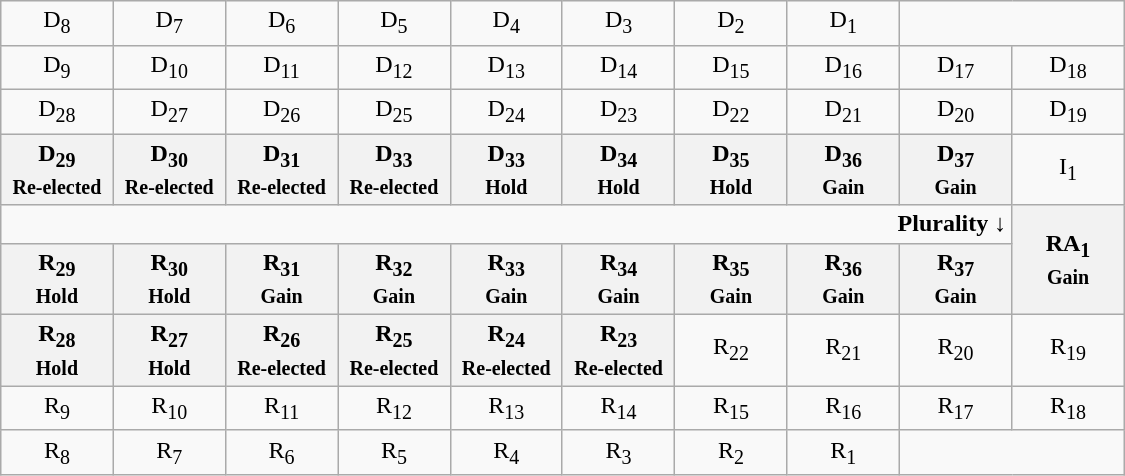<table class="wikitable" style="text-align:center" width=750px>
<tr>
<td>D<sub>8</sub></td>
<td>D<sub>7</sub></td>
<td>D<sub>6</sub></td>
<td>D<sub>5</sub></td>
<td>D<sub>4</sub></td>
<td>D<sub>3</sub></td>
<td>D<sub>2</sub></td>
<td>D<sub>1</sub></td>
<td colspan=2></td>
</tr>
<tr>
<td width=50px >D<sub>9</sub></td>
<td width=50px >D<sub>10</sub></td>
<td width=50px >D<sub>11</sub></td>
<td width=50px >D<sub>12</sub></td>
<td width=50px >D<sub>13</sub></td>
<td width=50px >D<sub>14</sub></td>
<td width=50px >D<sub>15</sub></td>
<td width=50px >D<sub>16</sub></td>
<td width=50px >D<sub>17</sub></td>
<td width=50px >D<sub>18</sub></td>
</tr>
<tr>
<td>D<sub>28</sub></td>
<td>D<sub>27</sub></td>
<td>D<sub>26</sub></td>
<td>D<sub>25</sub></td>
<td>D<sub>24</sub></td>
<td>D<sub>23</sub></td>
<td>D<sub>22</sub></td>
<td>D<sub>21</sub></td>
<td>D<sub>20</sub></td>
<td>D<sub>19</sub></td>
</tr>
<tr>
<th>D<sub>29</sub><br><small>Re-elected</small></th>
<th>D<sub>30</sub><br><small>Re-elected</small></th>
<th>D<sub>31</sub><br><small>Re-elected</small></th>
<th>D<sub>33</sub><br><small>Re-elected</small></th>
<th>D<sub>33</sub><br><small>Hold</small></th>
<th>D<sub>34</sub><br><small>Hold</small></th>
<th>D<sub>35</sub><br><small>Hold</small></th>
<th>D<sub>36</sub><br><small>Gain</small></th>
<th>D<sub>37</sub><br><small>Gain</small></th>
<td>I<sub>1</sub></td>
</tr>
<tr>
<td colspan=9 align=right><strong>Plurality ↓</strong></td>
<th rowspan=2 ><span>RA<sub>1</sub><br><small>Gain</small></span></th>
</tr>
<tr>
<th>R<sub>29</sub><br><small>Hold</small></th>
<th>R<sub>30</sub><br><small>Hold</small></th>
<th>R<sub>31</sub><br><small>Gain</small></th>
<th>R<sub>32</sub><br><small>Gain</small></th>
<th>R<sub>33</sub><br><small>Gain</small></th>
<th>R<sub>34</sub><br><small>Gain</small></th>
<th>R<sub>35</sub><br><small>Gain</small></th>
<th>R<sub>36</sub><br><small>Gain</small></th>
<th>R<sub>37</sub><br><small>Gain</small></th>
</tr>
<tr>
<th>R<sub>28</sub><br><small>Hold</small></th>
<th>R<sub>27</sub><br><small>Hold</small></th>
<th>R<sub>26</sub><br><small>Re-elected</small></th>
<th>R<sub>25</sub><br><small>Re-elected</small></th>
<th>R<sub>24</sub><br><small>Re-elected</small></th>
<th>R<sub>23</sub><br><small>Re-elected</small></th>
<td>R<sub>22</sub></td>
<td>R<sub>21</sub></td>
<td>R<sub>20</sub></td>
<td>R<sub>19</sub></td>
</tr>
<tr>
<td>R<sub>9</sub></td>
<td>R<sub>10</sub></td>
<td>R<sub>11</sub></td>
<td>R<sub>12</sub></td>
<td>R<sub>13</sub></td>
<td>R<sub>14</sub></td>
<td>R<sub>15</sub></td>
<td>R<sub>16</sub></td>
<td>R<sub>17</sub></td>
<td>R<sub>18</sub></td>
</tr>
<tr>
<td>R<sub>8</sub></td>
<td>R<sub>7</sub></td>
<td>R<sub>6</sub></td>
<td>R<sub>5</sub></td>
<td>R<sub>4</sub></td>
<td>R<sub>3</sub></td>
<td>R<sub>2</sub></td>
<td>R<sub>1</sub></td>
<td colspan=2></td>
</tr>
</table>
